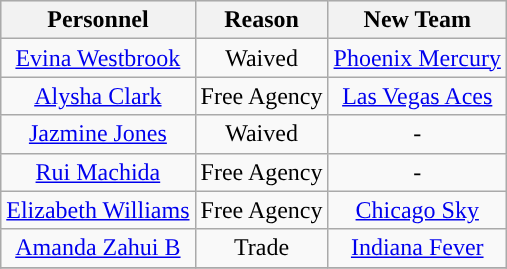<table class="wikitable" style="text-align: center">
<tr align="center"  bgcolor="#dddddd">
<th><strong>Personnel</strong></th>
<th><strong>Reason</strong></th>
<th><strong>New Team</strong></th>
</tr>
<tr>
<td><a href='#'>Evina Westbrook</a></td>
<td>Waived</td>
<td><a href='#'>Phoenix Mercury</a></td>
</tr>
<tr>
<td><a href='#'>Alysha Clark</a></td>
<td>Free Agency</td>
<td><a href='#'>Las Vegas Aces</a></td>
</tr>
<tr>
<td><a href='#'>Jazmine Jones</a></td>
<td>Waived</td>
<td>-</td>
</tr>
<tr>
<td><a href='#'>Rui Machida</a></td>
<td>Free Agency</td>
<td>-</td>
</tr>
<tr>
<td><a href='#'>Elizabeth Williams</a></td>
<td>Free Agency</td>
<td><a href='#'>Chicago Sky</a></td>
</tr>
<tr>
<td><a href='#'>Amanda Zahui B</a></td>
<td>Trade</td>
<td><a href='#'>Indiana Fever</a></td>
</tr>
<tr>
</tr>
</table>
